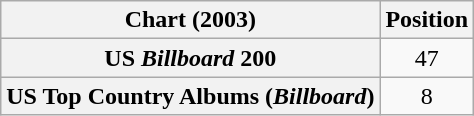<table class="wikitable sortable plainrowheaders" style="text-align:center">
<tr>
<th scope="col">Chart (2003)</th>
<th scope="col">Position</th>
</tr>
<tr>
<th scope="row">US <em>Billboard</em> 200</th>
<td>47</td>
</tr>
<tr>
<th scope="row">US Top Country Albums (<em>Billboard</em>)</th>
<td>8</td>
</tr>
</table>
